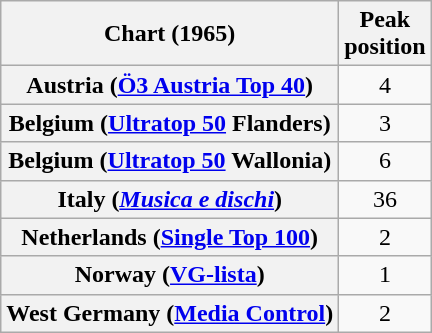<table class="wikitable plainrowheaders" style="text-align:center">
<tr>
<th scope="col">Chart (1965)</th>
<th scope="col">Peak<br>position</th>
</tr>
<tr>
<th scope="row">Austria (<a href='#'>Ö3 Austria Top 40</a>)</th>
<td>4</td>
</tr>
<tr>
<th scope="row">Belgium (<a href='#'>Ultratop 50</a> Flanders)</th>
<td>3</td>
</tr>
<tr>
<th scope="row">Belgium (<a href='#'>Ultratop 50</a> Wallonia)</th>
<td>6</td>
</tr>
<tr>
<th scope="row">Italy (<em><a href='#'>Musica e dischi</a></em>)</th>
<td>36</td>
</tr>
<tr>
<th scope="row">Netherlands (<a href='#'>Single Top 100</a>)</th>
<td>2</td>
</tr>
<tr>
<th scope="row">Norway (<a href='#'>VG-lista</a>)</th>
<td>1</td>
</tr>
<tr>
<th scope="row">West Germany (<a href='#'>Media Control</a>)</th>
<td>2</td>
</tr>
</table>
